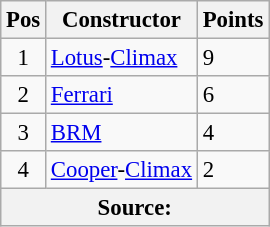<table class="wikitable" style="font-size: 95%;">
<tr>
<th>Pos</th>
<th>Constructor</th>
<th>Points</th>
</tr>
<tr>
<td align="center">1</td>
<td> <a href='#'>Lotus</a>-<a href='#'>Climax</a></td>
<td align="left">9</td>
</tr>
<tr>
<td align="center">2</td>
<td> <a href='#'>Ferrari</a></td>
<td align="left">6</td>
</tr>
<tr>
<td align="center">3</td>
<td> <a href='#'>BRM</a></td>
<td align="left">4</td>
</tr>
<tr>
<td align="center">4</td>
<td> <a href='#'>Cooper</a>-<a href='#'>Climax</a></td>
<td align="left">2</td>
</tr>
<tr>
<th colspan=4>Source:</th>
</tr>
</table>
